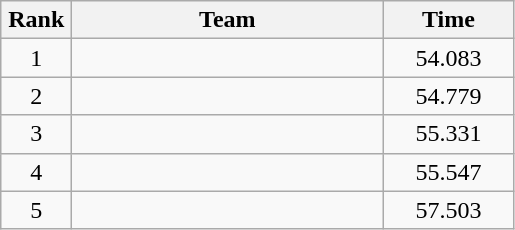<table class=wikitable style="text-align:center">
<tr>
<th width=40>Rank</th>
<th width=200>Team</th>
<th width=80>Time</th>
</tr>
<tr>
<td>1</td>
<td align=left></td>
<td>54.083</td>
</tr>
<tr>
<td>2</td>
<td align=left></td>
<td>54.779</td>
</tr>
<tr>
<td>3</td>
<td align=left></td>
<td>55.331</td>
</tr>
<tr>
<td>4</td>
<td align=left></td>
<td>55.547</td>
</tr>
<tr>
<td>5</td>
<td align=left></td>
<td>57.503</td>
</tr>
</table>
